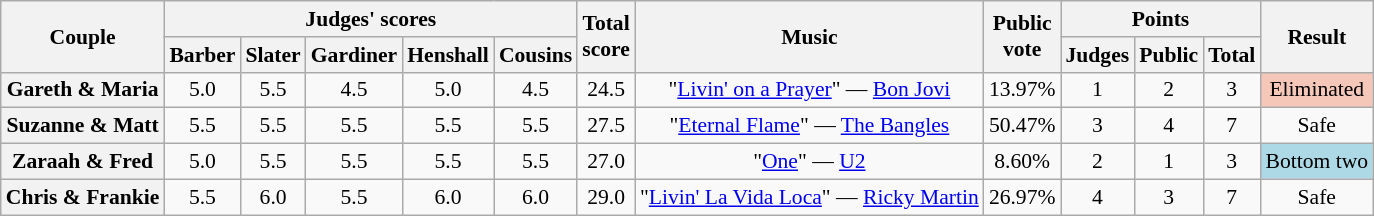<table class="wikitable sortable" style="text-align:center; ; font-size:90%">
<tr>
<th scope="col" rowspan=2>Couple</th>
<th scope="col" colspan=5 class="unsortable">Judges' scores</th>
<th scope="col" rowspan=2>Total<br>score</th>
<th scope="col" rowspan=2 class="unsortable">Music</th>
<th scope="col" rowspan=2>Public<br>vote</th>
<th scope="col" colspan=3>Points</th>
<th scope="col" rowspan=2 class="unsortable">Result</th>
</tr>
<tr>
<th class="unsortable">Barber</th>
<th class="unsortable">Slater</th>
<th class="unsortable">Gardiner</th>
<th class="unsortable">Henshall</th>
<th class="unsortable">Cousins</th>
<th class="unsortable">Judges</th>
<th class="unsortable">Public</th>
<th>Total</th>
</tr>
<tr>
<th scope="row">Gareth & Maria</th>
<td>5.0</td>
<td>5.5</td>
<td>4.5</td>
<td>5.0</td>
<td>4.5</td>
<td>24.5</td>
<td>"<a href='#'>Livin' on a Prayer</a>" — <a href='#'>Bon Jovi</a></td>
<td>13.97%</td>
<td>1</td>
<td>2</td>
<td>3</td>
<td bgcolor="f4c7b8">Eliminated</td>
</tr>
<tr>
<th scope="row">Suzanne & Matt</th>
<td>5.5</td>
<td>5.5</td>
<td>5.5</td>
<td>5.5</td>
<td>5.5</td>
<td>27.5</td>
<td>"<a href='#'>Eternal Flame</a>" — <a href='#'>The Bangles</a></td>
<td>50.47%</td>
<td>3</td>
<td>4</td>
<td>7</td>
<td>Safe</td>
</tr>
<tr>
<th scope="row">Zaraah & Fred</th>
<td>5.0</td>
<td>5.5</td>
<td>5.5</td>
<td>5.5</td>
<td>5.5</td>
<td>27.0</td>
<td>"<a href='#'>One</a>" — <a href='#'>U2</a></td>
<td>8.60%</td>
<td>2</td>
<td>1</td>
<td>3</td>
<td bgcolor=lightblue>Bottom two</td>
</tr>
<tr>
<th scope="row">Chris & Frankie</th>
<td>5.5</td>
<td>6.0</td>
<td>5.5</td>
<td>6.0</td>
<td>6.0</td>
<td>29.0</td>
<td>"<a href='#'>Livin' La Vida Loca</a>" — <a href='#'>Ricky Martin</a></td>
<td>26.97%</td>
<td>4</td>
<td>3</td>
<td>7</td>
<td>Safe</td>
</tr>
</table>
